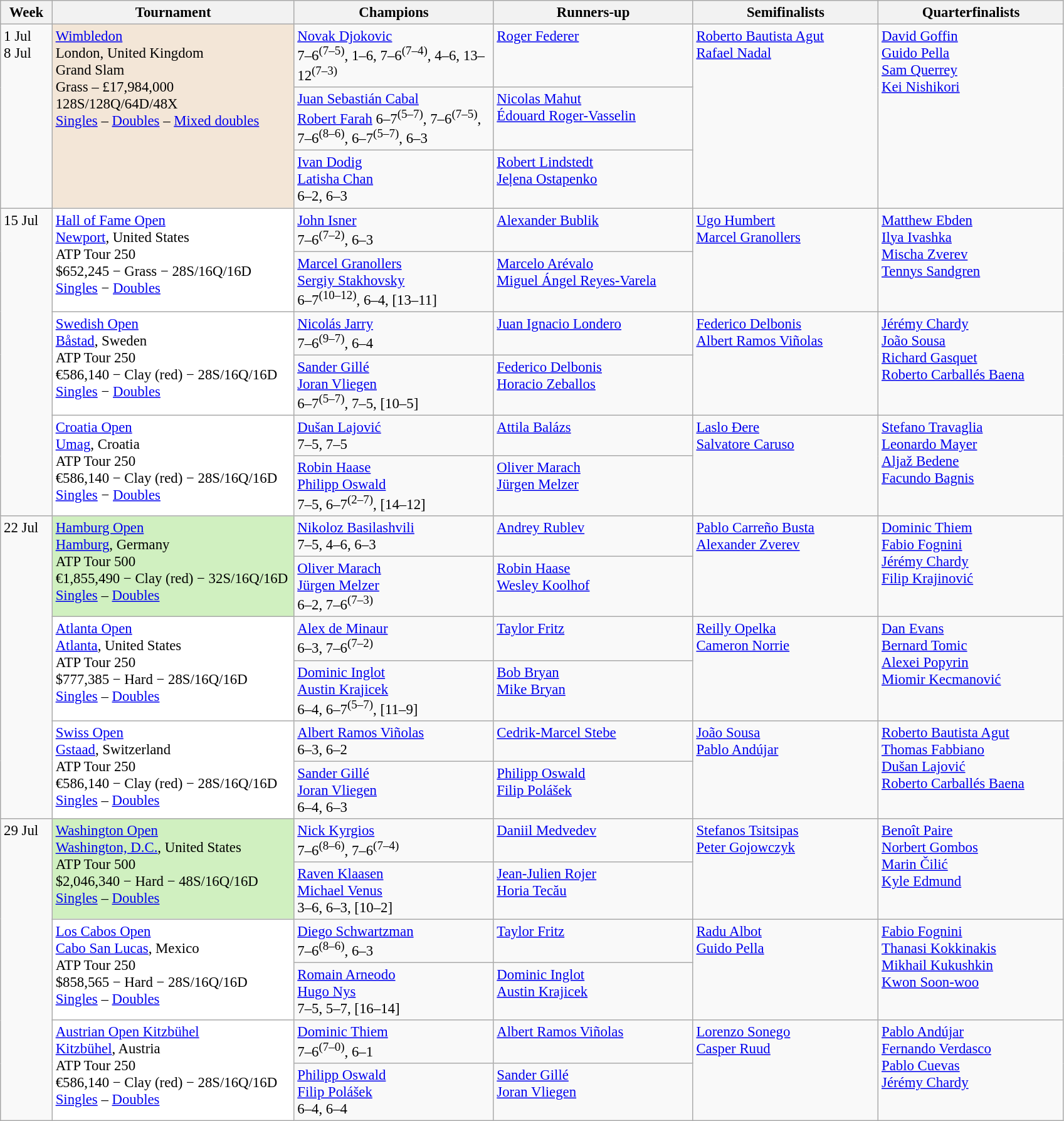<table class=wikitable style=font-size:95%>
<tr>
<th style="width:48px;">Week</th>
<th style="width:250px;">Tournament</th>
<th style="width:205px;">Champions</th>
<th style="width:205px;">Runners-up</th>
<th style="width:190px;">Semifinalists</th>
<th style="width:190px;">Quarterfinalists</th>
</tr>
<tr valign=top>
<td rowspan=3>1 Jul<br>8 Jul</td>
<td style="background:#F3E6D7;" rowspan="3"><a href='#'>Wimbledon</a><br> London, United Kingdom<br>Grand Slam<br>Grass – £17,984,000<br>128S/128Q/64D/48X<br><a href='#'>Singles</a> – <a href='#'>Doubles</a> – <a href='#'>Mixed doubles</a></td>
<td> <a href='#'>Novak Djokovic</a><br>7–6<sup>(7–5)</sup>, 1–6, 7–6<sup>(7–4)</sup>, 4–6, 13–12<sup>(7–3)</sup></td>
<td> <a href='#'>Roger Federer</a></td>
<td rowspan=3> <a href='#'>Roberto Bautista Agut</a><br> <a href='#'>Rafael Nadal</a></td>
<td rowspan=3> <a href='#'>David Goffin</a> <br> <a href='#'>Guido Pella</a> <br>  <a href='#'>Sam Querrey</a> <br> <a href='#'>Kei Nishikori</a></td>
</tr>
<tr valign=top>
<td> <a href='#'>Juan Sebastián Cabal</a> <br>  <a href='#'>Robert Farah</a> 6–7<sup>(5–7)</sup>, 7–6<sup>(7–5)</sup>, 7–6<sup>(8–6)</sup>, 6–7<sup>(5–7)</sup>, 6–3</td>
<td> <a href='#'>Nicolas Mahut</a> <br>  <a href='#'>Édouard Roger-Vasselin</a></td>
</tr>
<tr valign=top>
<td> <a href='#'>Ivan Dodig</a> <br>  <a href='#'>Latisha Chan</a> <br> 6–2, 6–3</td>
<td> <a href='#'>Robert Lindstedt</a> <br>  <a href='#'>Jeļena Ostapenko</a></td>
</tr>
<tr valign=top>
<td rowspan=6>15 Jul</td>
<td style="background:#fff;" rowspan="2"><a href='#'>Hall of Fame Open</a><br> <a href='#'>Newport</a>, United States<br>ATP Tour 250<br>$652,245 − Grass − 28S/16Q/16D<br><a href='#'>Singles</a> − <a href='#'>Doubles</a></td>
<td> <a href='#'>John Isner</a><br>7–6<sup>(7–2)</sup>, 6–3</td>
<td> <a href='#'>Alexander Bublik</a></td>
<td rowspan=2> <a href='#'>Ugo Humbert</a> <br>  <a href='#'>Marcel Granollers</a></td>
<td rowspan=2> <a href='#'>Matthew Ebden</a><br> <a href='#'>Ilya Ivashka</a><br>  <a href='#'>Mischa Zverev</a> <br>  <a href='#'>Tennys Sandgren</a></td>
</tr>
<tr valign=top>
<td> <a href='#'>Marcel Granollers</a> <br>  <a href='#'>Sergiy Stakhovsky</a> <br>6–7<sup>(10–12)</sup>, 6–4, [13–11]</td>
<td> <a href='#'>Marcelo Arévalo</a> <br>  <a href='#'>Miguel Ángel Reyes-Varela</a></td>
</tr>
<tr valign=top>
<td style="background:#fff;" rowspan="2"><a href='#'>Swedish Open</a><br> <a href='#'>Båstad</a>, Sweden<br>ATP Tour 250<br>€586,140 − Clay (red) − 28S/16Q/16D<br><a href='#'>Singles</a> − <a href='#'>Doubles</a></td>
<td> <a href='#'>Nicolás Jarry</a><br>7–6<sup>(9–7)</sup>, 6–4</td>
<td> <a href='#'>Juan Ignacio Londero</a></td>
<td rowspan=2> <a href='#'>Federico Delbonis</a> <br>   <a href='#'>Albert Ramos Viñolas</a></td>
<td rowspan=2> <a href='#'>Jérémy Chardy</a><br> <a href='#'>João Sousa</a><br>  <a href='#'>Richard Gasquet</a> <br>  <a href='#'>Roberto Carballés Baena</a></td>
</tr>
<tr valign=top>
<td> <a href='#'>Sander Gillé</a> <br>  <a href='#'>Joran Vliegen</a> <br>6–7<sup>(5–7)</sup>, 7–5, [10–5]</td>
<td> <a href='#'>Federico Delbonis</a> <br>  <a href='#'>Horacio Zeballos</a></td>
</tr>
<tr valign=top>
<td style="background:#fff;" rowspan="2"><a href='#'>Croatia Open</a><br> <a href='#'>Umag</a>, Croatia<br>ATP Tour 250<br>€586,140 − Clay (red) − 28S/16Q/16D<br><a href='#'>Singles</a> − <a href='#'>Doubles</a></td>
<td> <a href='#'>Dušan Lajović</a><br>7–5, 7–5</td>
<td> <a href='#'>Attila Balázs</a></td>
<td rowspan=2> <a href='#'>Laslo Đere</a> <br>  <a href='#'>Salvatore Caruso</a></td>
<td rowspan=2> <a href='#'>Stefano Travaglia</a> <br>  <a href='#'>Leonardo Mayer</a> <br>  <a href='#'>Aljaž Bedene</a> <br>  <a href='#'>Facundo Bagnis</a></td>
</tr>
<tr valign=top>
<td> <a href='#'>Robin Haase</a><br>  <a href='#'>Philipp Oswald</a> <br>7–5, 6–7<sup>(2–7)</sup>, [14–12]</td>
<td> <a href='#'>Oliver Marach</a> <br>  <a href='#'>Jürgen Melzer</a></td>
</tr>
<tr valign=top>
<td rowspan=6>22 Jul</td>
<td style="background:#d0f0c0;" rowspan="2"><a href='#'>Hamburg Open</a><br>  <a href='#'>Hamburg</a>, Germany<br>ATP Tour 500<br>€1,855,490 − Clay (red) − 32S/16Q/16D<br><a href='#'>Singles</a> – <a href='#'>Doubles</a></td>
<td> <a href='#'>Nikoloz Basilashvili</a><br>7–5, 4–6, 6–3</td>
<td> <a href='#'>Andrey Rublev</a></td>
<td rowspan=2> <a href='#'>Pablo Carreño Busta</a> <br>  <a href='#'>Alexander Zverev</a></td>
<td rowspan=2> <a href='#'>Dominic Thiem</a><br> <a href='#'>Fabio Fognini</a> <br> <a href='#'>Jérémy Chardy</a> <br>  <a href='#'>Filip Krajinović</a></td>
</tr>
<tr valign=top>
<td> <a href='#'>Oliver Marach</a> <br>  <a href='#'>Jürgen Melzer</a><br>6–2, 7–6<sup>(7–3)</sup></td>
<td> <a href='#'>Robin Haase</a> <br>  <a href='#'>Wesley Koolhof</a></td>
</tr>
<tr valign=top>
<td style="background:#fff;" rowspan="2"><a href='#'>Atlanta Open</a><br> <a href='#'>Atlanta</a>, United States<br>ATP Tour 250<br>$777,385 − Hard − 28S/16Q/16D<br><a href='#'>Singles</a> – <a href='#'>Doubles</a></td>
<td> <a href='#'>Alex de Minaur</a> <br>6–3, 7–6<sup>(7–2)</sup></td>
<td> <a href='#'>Taylor Fritz</a>  </td>
<td rowspan=2> <a href='#'>Reilly Opelka</a> <br>  <a href='#'>Cameron Norrie</a></td>
<td rowspan=2> <a href='#'>Dan Evans</a> <br>  <a href='#'>Bernard Tomic</a> <br>  <a href='#'>Alexei Popyrin</a> <br>  <a href='#'>Miomir Kecmanović</a></td>
</tr>
<tr valign=top>
<td> <a href='#'>Dominic Inglot</a><br>  <a href='#'>Austin Krajicek</a><br>6–4, 6–7<sup>(5–7)</sup>, [11–9]</td>
<td> <a href='#'>Bob Bryan</a> <br>  <a href='#'>Mike Bryan</a></td>
</tr>
<tr valign=top>
<td style="background:#fff;" rowspan="2"><a href='#'>Swiss Open</a><br> <a href='#'>Gstaad</a>, Switzerland<br>ATP Tour 250<br>€586,140 − Clay (red) − 28S/16Q/16D<br><a href='#'>Singles</a> – <a href='#'>Doubles</a></td>
<td> <a href='#'>Albert Ramos Viñolas</a> <br> 6–3, 6–2</td>
<td> <a href='#'>Cedrik-Marcel Stebe</a></td>
<td rowspan=2> <a href='#'>João Sousa</a><br>  <a href='#'>Pablo Andújar</a></td>
<td rowspan=2> <a href='#'>Roberto Bautista Agut</a><br> <a href='#'>Thomas Fabbiano</a> <br> <a href='#'>Dušan Lajović</a> <br>  <a href='#'>Roberto Carballés Baena</a></td>
</tr>
<tr valign=top>
<td> <a href='#'>Sander Gillé</a> <br>  <a href='#'>Joran Vliegen</a><br>6–4, 6–3</td>
<td> <a href='#'>Philipp Oswald</a> <br>  <a href='#'>Filip Polášek</a></td>
</tr>
<tr valign=top>
<td rowspan=6>29 Jul</td>
<td style="background:#d0f0c0;" rowspan="2"><a href='#'>Washington Open</a><br> <a href='#'>Washington, D.C.</a>, United States<br>ATP Tour 500<br>$2,046,340 − Hard − 48S/16Q/16D<br><a href='#'>Singles</a> – <a href='#'>Doubles</a></td>
<td> <a href='#'>Nick Kyrgios</a> <br>7–6<sup>(8–6)</sup>, 7–6<sup>(7–4)</sup></td>
<td> <a href='#'>Daniil Medvedev</a></td>
<td rowspan=2> <a href='#'>Stefanos Tsitsipas</a> <br>   <a href='#'>Peter Gojowczyk</a></td>
<td rowspan=2> <a href='#'>Benoît Paire</a><br> <a href='#'>Norbert Gombos</a> <br> <a href='#'>Marin Čilić</a> <br>  <a href='#'>Kyle Edmund</a></td>
</tr>
<tr valign=top>
<td> <a href='#'>Raven Klaasen</a> <br>  <a href='#'>Michael Venus</a><br>3–6, 6–3, [10–2]</td>
<td> <a href='#'>Jean-Julien Rojer</a> <br>  <a href='#'>Horia Tecău</a></td>
</tr>
<tr valign=top>
<td style="background:#fff;" rowspan="2"><a href='#'>Los Cabos Open</a><br> <a href='#'>Cabo San Lucas</a>, Mexico<br>ATP Tour 250<br>$858,565 − Hard − 28S/16Q/16D<br><a href='#'>Singles</a> – <a href='#'>Doubles</a></td>
<td> <a href='#'>Diego Schwartzman</a> <br>7–6<sup>(8–6)</sup>, 6–3</td>
<td> <a href='#'>Taylor Fritz</a></td>
<td rowspan=2> <a href='#'>Radu Albot</a><br> <a href='#'>Guido Pella</a></td>
<td rowspan=2> <a href='#'>Fabio Fognini</a><br> <a href='#'>Thanasi Kokkinakis</a><br> <a href='#'>Mikhail Kukushkin</a><br>  <a href='#'>Kwon Soon-woo</a></td>
</tr>
<tr valign=top>
<td> <a href='#'>Romain Arneodo</a> <br>  <a href='#'>Hugo Nys</a> <br> 7–5, 5–7, [16–14]</td>
<td> <a href='#'>Dominic Inglot</a> <br>  <a href='#'>Austin Krajicek</a></td>
</tr>
<tr valign=top>
<td style="background:#fff;" rowspan="2"><a href='#'>Austrian Open Kitzbühel</a><br> <a href='#'>Kitzbühel</a>, Austria<br>ATP Tour 250<br>€586,140 − Clay (red) − 28S/16Q/16D<br><a href='#'>Singles</a> – <a href='#'>Doubles</a></td>
<td> <a href='#'>Dominic Thiem</a> <br>7–6<sup>(7–0)</sup>, 6–1</td>
<td> <a href='#'>Albert Ramos Viñolas</a></td>
<td rowspan=2> <a href='#'>Lorenzo Sonego</a> <br>  <a href='#'>Casper Ruud</a></td>
<td rowspan=2> <a href='#'>Pablo Andújar</a><br> <a href='#'>Fernando Verdasco</a> <br>  <a href='#'>Pablo Cuevas</a> <br>  <a href='#'>Jérémy Chardy</a></td>
</tr>
<tr valign=top>
<td> <a href='#'>Philipp Oswald</a> <br>  <a href='#'>Filip Polášek</a> <br> 6–4, 6–4</td>
<td> <a href='#'>Sander Gillé</a> <br>  <a href='#'>Joran Vliegen</a></td>
</tr>
</table>
